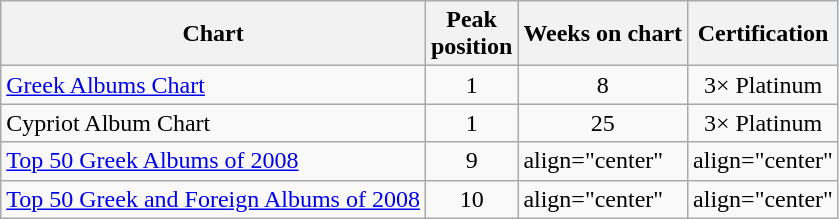<table class="wikitable">
<tr style="background:#ebf5ff;">
<th align="left">Chart</th>
<th align="left">Peak<br>position</th>
<th align="left">Weeks on chart</th>
<th align="left">Certification</th>
</tr>
<tr>
<td align="left"><a href='#'>Greek Albums Chart</a></td>
<td style="text-align:center;">1</td>
<td style="text-align:center;">8</td>
<td style="text-align:center;">3× Platinum</td>
</tr>
<tr>
<td align="left">Cypriot Album Chart</td>
<td style="text-align:center;">1</td>
<td style="text-align:center;">25</td>
<td style="text-align:center;">3× Platinum</td>
</tr>
<tr>
<td align="left"><a href='#'>Top 50 Greek Albums of 2008</a></td>
<td style="text-align:center;">9</td>
<td>align="center" </td>
<td>align="center" </td>
</tr>
<tr>
<td align="left"><a href='#'>Top 50 Greek and Foreign Albums of 2008</a></td>
<td style="text-align:center;">10</td>
<td>align="center" </td>
<td>align="center" </td>
</tr>
</table>
